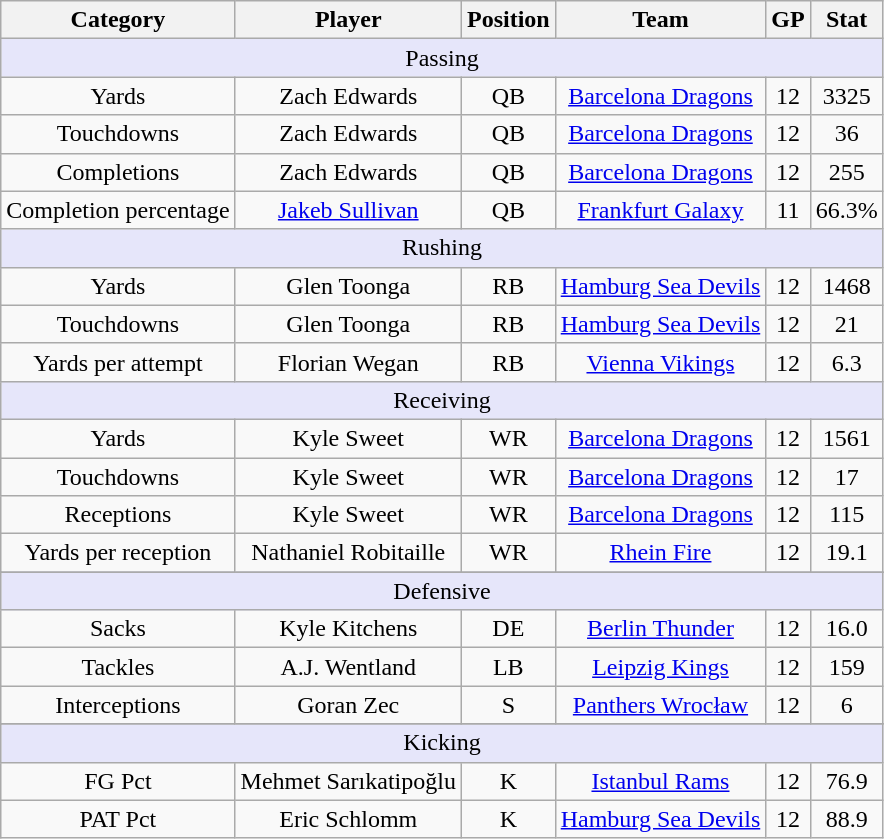<table class="wikitable" style="text-align:center">
<tr>
<th>Category</th>
<th>Player</th>
<th>Position</th>
<th>Team</th>
<th>GP</th>
<th>Stat</th>
</tr>
<tr bgcolor="lavender">
<td colspan="6">Passing</td>
</tr>
<tr>
<td>Yards</td>
<td>Zach Edwards </td>
<td>QB</td>
<td><a href='#'>Barcelona Dragons</a></td>
<td>12</td>
<td>3325</td>
</tr>
<tr>
<td>Touchdowns</td>
<td>Zach Edwards </td>
<td>QB</td>
<td><a href='#'>Barcelona Dragons</a></td>
<td>12</td>
<td>36</td>
</tr>
<tr>
<td>Completions</td>
<td>Zach Edwards </td>
<td>QB</td>
<td><a href='#'>Barcelona Dragons</a></td>
<td>12</td>
<td>255</td>
</tr>
<tr>
<td>Completion percentage</td>
<td><a href='#'>Jakeb Sullivan</a> </td>
<td>QB</td>
<td><a href='#'>Frankfurt Galaxy</a></td>
<td>11</td>
<td>66.3%</td>
</tr>
<tr bgcolor="lavender">
<td colspan="6">Rushing</td>
</tr>
<tr>
<td>Yards</td>
<td>Glen Toonga </td>
<td>RB</td>
<td><a href='#'>Hamburg Sea Devils</a></td>
<td>12</td>
<td>1468</td>
</tr>
<tr>
<td>Touchdowns</td>
<td>Glen Toonga </td>
<td>RB</td>
<td><a href='#'>Hamburg Sea Devils</a></td>
<td>12</td>
<td>21</td>
</tr>
<tr>
<td>Yards per attempt</td>
<td>Florian Wegan </td>
<td>RB</td>
<td><a href='#'>Vienna Vikings</a></td>
<td>12</td>
<td>6.3</td>
</tr>
<tr bgcolor="lavender">
<td colspan="6">Receiving</td>
</tr>
<tr>
<td>Yards</td>
<td>Kyle Sweet </td>
<td>WR</td>
<td><a href='#'>Barcelona Dragons</a></td>
<td>12</td>
<td>1561</td>
</tr>
<tr>
<td>Touchdowns</td>
<td>Kyle Sweet </td>
<td>WR</td>
<td><a href='#'>Barcelona Dragons</a></td>
<td>12</td>
<td>17</td>
</tr>
<tr>
<td>Receptions</td>
<td>Kyle Sweet </td>
<td>WR</td>
<td><a href='#'>Barcelona Dragons</a></td>
<td>12</td>
<td>115</td>
</tr>
<tr>
<td>Yards per reception</td>
<td>Nathaniel Robitaille </td>
<td>WR</td>
<td><a href='#'>Rhein Fire</a></td>
<td>12</td>
<td>19.1</td>
</tr>
<tr>
</tr>
<tr bgcolor="lavender">
<td colspan="6">Defensive</td>
</tr>
<tr>
<td>Sacks</td>
<td>Kyle Kitchens </td>
<td>DE</td>
<td><a href='#'>Berlin Thunder</a></td>
<td>12</td>
<td>16.0</td>
</tr>
<tr>
<td>Tackles</td>
<td>A.J. Wentland </td>
<td>LB</td>
<td><a href='#'>Leipzig Kings</a></td>
<td>12</td>
<td>159</td>
</tr>
<tr>
<td>Interceptions</td>
<td>Goran Zec </td>
<td>S</td>
<td><a href='#'>Panthers Wrocław</a></td>
<td>12</td>
<td>6</td>
</tr>
<tr>
</tr>
<tr bgcolor="lavender">
<td colspan="6">Kicking</td>
</tr>
<tr>
<td>FG Pct</td>
<td>Mehmet Sarıkatipoğlu </td>
<td>K</td>
<td><a href='#'>Istanbul Rams</a></td>
<td>12</td>
<td>76.9</td>
</tr>
<tr>
<td>PAT Pct</td>
<td>Eric Schlomm </td>
<td>K</td>
<td><a href='#'>Hamburg Sea Devils</a></td>
<td>12</td>
<td>88.9</td>
</tr>
</table>
